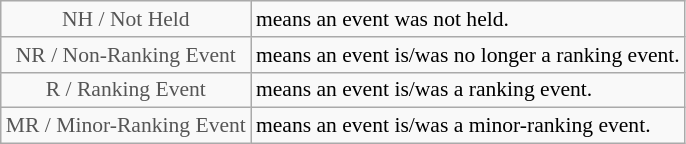<table class="wikitable" style="font-size:90%">
<tr>
<td style="text-align:center; color:#555555;" colspan="4">NH / Not Held</td>
<td>means an event was not held.</td>
</tr>
<tr>
<td style="text-align:center; color:#555555;" colspan="4">NR / Non-Ranking Event</td>
<td>means an event is/was no longer a ranking event.</td>
</tr>
<tr>
<td style="text-align:center; color:#555555;" colspan="4">R / Ranking Event</td>
<td>means an event is/was a ranking event.</td>
</tr>
<tr>
<td style="text-align:center; color:#555555;" colspan="4">MR / Minor-Ranking Event</td>
<td>means an event is/was a minor-ranking event.</td>
</tr>
</table>
